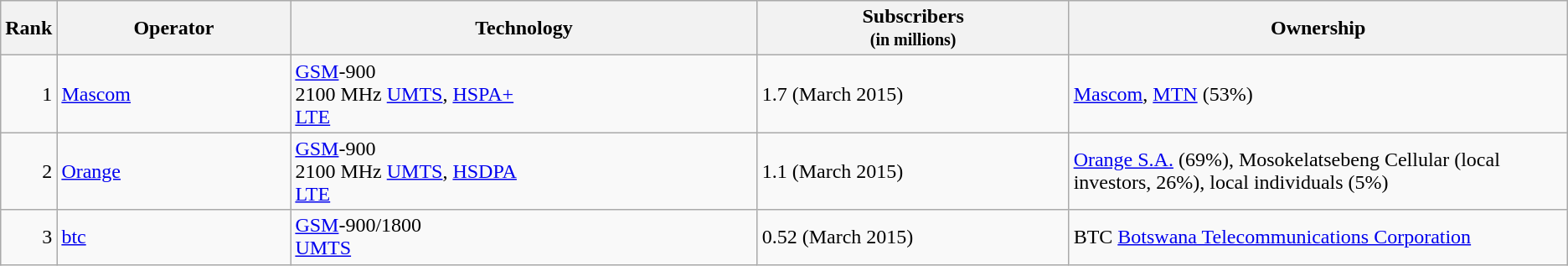<table class="wikitable">
<tr>
<th style="width:3%;">Rank</th>
<th style="width:15%;">Operator</th>
<th style="width:30%;">Technology</th>
<th style="width:20%;">Subscribers<br><small>(in millions)</small></th>
<th style="width:32%;">Ownership</th>
</tr>
<tr>
<td align=right>1</td>
<td><a href='#'>Mascom</a></td>
<td><a href='#'>GSM</a>-900<br>2100 MHz <a href='#'>UMTS</a>, <a href='#'>HSPA+</a><br><a href='#'>LTE</a></td>
<td>1.7 (March 2015)</td>
<td><a href='#'>Mascom</a>, <a href='#'>MTN</a> (53%)</td>
</tr>
<tr>
<td align=right>2</td>
<td><a href='#'>Orange</a></td>
<td><a href='#'>GSM</a>-900<br>2100 MHz <a href='#'>UMTS</a>, <a href='#'>HSDPA</a><br><a href='#'>LTE</a></td>
<td>1.1 (March 2015)</td>
<td><a href='#'>Orange S.A.</a> (69%), Mosokelatsebeng Cellular (local investors, 26%), local individuals (5%)</td>
</tr>
<tr>
<td align=right>3</td>
<td><a href='#'>btc</a></td>
<td><a href='#'>GSM</a>-900/1800<br><a href='#'>UMTS</a></td>
<td>0.52 (March 2015)</td>
<td>BTC <a href='#'>Botswana Telecommunications Corporation</a></td>
</tr>
</table>
